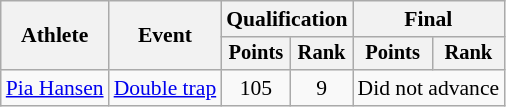<table class="wikitable" style="font-size:90%">
<tr>
<th rowspan="2">Athlete</th>
<th rowspan="2">Event</th>
<th colspan=2>Qualification</th>
<th colspan=2>Final</th>
</tr>
<tr style="font-size:95%">
<th>Points</th>
<th>Rank</th>
<th>Points</th>
<th>Rank</th>
</tr>
<tr align=center>
<td align=left><a href='#'>Pia Hansen</a></td>
<td align=left><a href='#'>Double trap</a></td>
<td>105</td>
<td>9</td>
<td colspan=2>Did not advance</td>
</tr>
</table>
